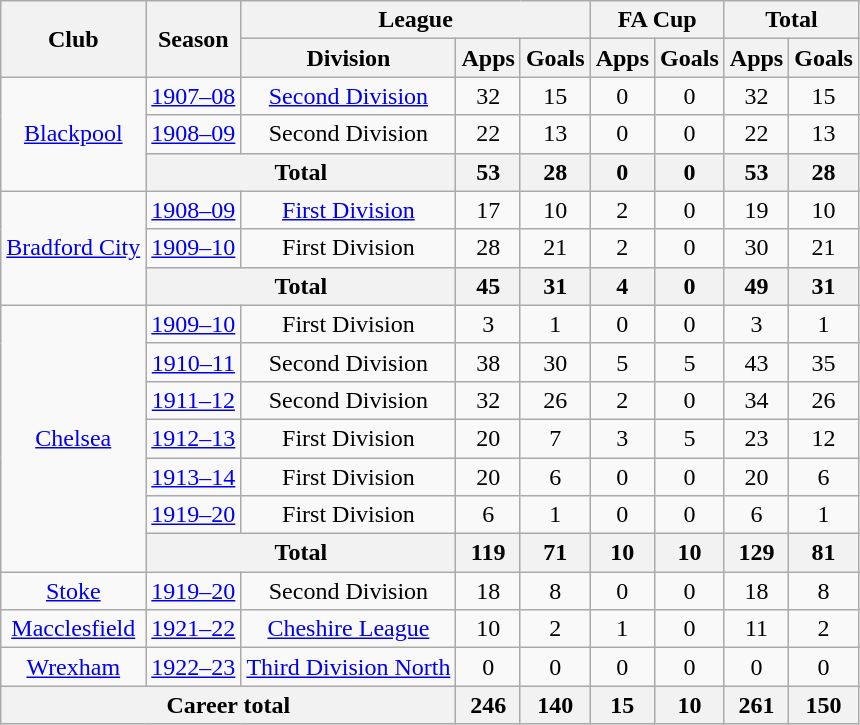<table class="wikitable" style="text-align: center;">
<tr>
<th rowspan="2">Club</th>
<th rowspan="2">Season</th>
<th colspan="3">League</th>
<th colspan="2">FA Cup</th>
<th colspan="2">Total</th>
</tr>
<tr>
<th>Division</th>
<th>Apps</th>
<th>Goals</th>
<th>Apps</th>
<th>Goals</th>
<th>Apps</th>
<th>Goals</th>
</tr>
<tr>
<td rowspan="3"><a href='#'>Blackpool</a></td>
<td><a href='#'>1907–08</a></td>
<td><a href='#'>Second Division</a></td>
<td>32</td>
<td>15</td>
<td>0</td>
<td>0</td>
<td>32</td>
<td>15</td>
</tr>
<tr>
<td><a href='#'>1908–09</a></td>
<td>Second Division</td>
<td>22</td>
<td>13</td>
<td>0</td>
<td>0</td>
<td>22</td>
<td>13</td>
</tr>
<tr>
<th colspan="2">Total</th>
<th>53</th>
<th>28</th>
<th>0</th>
<th>0</th>
<th>53</th>
<th>28</th>
</tr>
<tr>
<td rowspan="3"><a href='#'>Bradford City</a></td>
<td><a href='#'>1908–09</a></td>
<td><a href='#'>First Division</a></td>
<td>17</td>
<td>10</td>
<td>2</td>
<td>0</td>
<td>19</td>
<td>10</td>
</tr>
<tr>
<td><a href='#'>1909–10</a></td>
<td>First Division</td>
<td>28</td>
<td>21</td>
<td>2</td>
<td>0</td>
<td>30</td>
<td>21</td>
</tr>
<tr>
<th colspan="2">Total</th>
<th>45</th>
<th>31</th>
<th>4</th>
<th>0</th>
<th>49</th>
<th>31</th>
</tr>
<tr>
<td rowspan="7"><a href='#'>Chelsea</a></td>
<td><a href='#'>1909–10</a></td>
<td>First Division</td>
<td>3</td>
<td>1</td>
<td>0</td>
<td>0</td>
<td>3</td>
<td>1</td>
</tr>
<tr>
<td><a href='#'>1910–11</a></td>
<td>Second Division</td>
<td>38</td>
<td>30</td>
<td>5</td>
<td>5</td>
<td>43</td>
<td>35</td>
</tr>
<tr>
<td><a href='#'>1911–12</a></td>
<td>Second Division</td>
<td>32</td>
<td>26</td>
<td>2</td>
<td>0</td>
<td>34</td>
<td>26</td>
</tr>
<tr>
<td><a href='#'>1912–13</a></td>
<td>First Division</td>
<td>20</td>
<td>7</td>
<td>3</td>
<td>5</td>
<td>23</td>
<td>12</td>
</tr>
<tr>
<td><a href='#'>1913–14</a></td>
<td>First Division</td>
<td>20</td>
<td>6</td>
<td>0</td>
<td>0</td>
<td>20</td>
<td>6</td>
</tr>
<tr>
<td><a href='#'>1919–20</a></td>
<td>First Division</td>
<td>6</td>
<td>1</td>
<td>0</td>
<td>0</td>
<td>6</td>
<td>1</td>
</tr>
<tr>
<th colspan="2">Total</th>
<th>119</th>
<th>71</th>
<th>10</th>
<th>10</th>
<th>129</th>
<th>81</th>
</tr>
<tr>
<td><a href='#'>Stoke</a></td>
<td><a href='#'>1919–20</a></td>
<td>Second Division</td>
<td>18</td>
<td>8</td>
<td>0</td>
<td>0</td>
<td>18</td>
<td>8</td>
</tr>
<tr>
<td><a href='#'>Macclesfield</a></td>
<td><a href='#'>1921–22</a></td>
<td><a href='#'>Cheshire League</a></td>
<td>10</td>
<td>2</td>
<td>1</td>
<td>0</td>
<td>11</td>
<td>2</td>
</tr>
<tr>
<td><a href='#'>Wrexham</a></td>
<td><a href='#'>1922–23</a></td>
<td><a href='#'>Third Division North</a></td>
<td>0</td>
<td>0</td>
<td>0</td>
<td>0</td>
<td>0</td>
<td>0</td>
</tr>
<tr>
<th colspan="3">Career total</th>
<th>246</th>
<th>140</th>
<th>15</th>
<th>10</th>
<th>261</th>
<th>150</th>
</tr>
</table>
